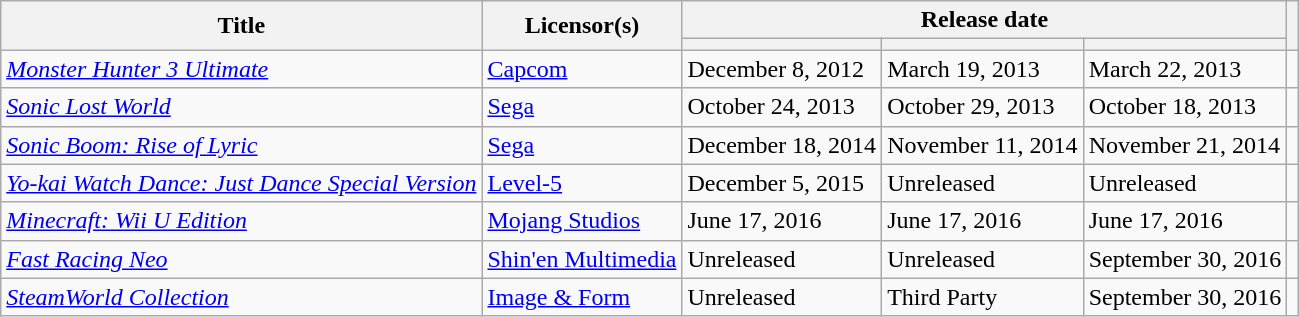<table class="wikitable plainrowheaders sortable">
<tr>
<th rowspan="2">Title</th>
<th rowspan="2">Licensor(s)</th>
<th colspan="3">Release date</th>
<th rowspan="2" class="unsortable"></th>
</tr>
<tr>
<th data-sort-type="date"></th>
<th data-sort-type="date"></th>
<th data-sort-type="date"></th>
</tr>
<tr>
<td><em><a href='#'>Monster Hunter 3 Ultimate</a></em></td>
<td><a href='#'>Capcom</a></td>
<td>December 8, 2012</td>
<td>March 19, 2013</td>
<td>March 22, 2013</td>
<td></td>
</tr>
<tr>
<td><em><a href='#'>Sonic Lost World</a></em></td>
<td><a href='#'>Sega</a></td>
<td>October 24, 2013</td>
<td>October 29, 2013</td>
<td>October 18, 2013</td>
<td></td>
</tr>
<tr>
<td><em><a href='#'>Sonic Boom: Rise of Lyric</a></em></td>
<td><a href='#'>Sega</a></td>
<td>December 18, 2014</td>
<td>November 11, 2014</td>
<td>November 21, 2014</td>
<td></td>
</tr>
<tr>
<td><em><a href='#'>Yo-kai Watch Dance: Just Dance Special Version</a></em></td>
<td><a href='#'>Level-5</a></td>
<td>December 5, 2015</td>
<td>Unreleased</td>
<td>Unreleased</td>
<td></td>
</tr>
<tr>
<td><em><a href='#'>Minecraft: Wii U Edition</a></em></td>
<td><a href='#'>Mojang Studios</a></td>
<td>June 17, 2016</td>
<td>June 17, 2016</td>
<td>June 17, 2016</td>
<td></td>
</tr>
<tr>
<td><em><a href='#'>Fast Racing Neo</a></em></td>
<td><a href='#'>Shin'en Multimedia</a></td>
<td>Unreleased</td>
<td>Unreleased</td>
<td>September 30, 2016</td>
<td></td>
</tr>
<tr>
<td><em><a href='#'>SteamWorld Collection</a></em></td>
<td><a href='#'>Image & Form</a></td>
<td>Unreleased</td>
<td>Third Party</td>
<td>September 30, 2016</td>
<td></td>
</tr>
</table>
